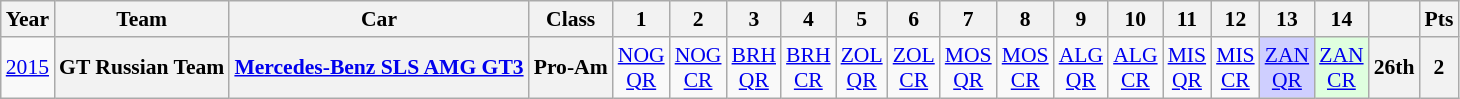<table class="wikitable" border="1" style="text-align:center; font-size:90%;">
<tr>
<th>Year</th>
<th>Team</th>
<th>Car</th>
<th>Class</th>
<th>1</th>
<th>2</th>
<th>3</th>
<th>4</th>
<th>5</th>
<th>6</th>
<th>7</th>
<th>8</th>
<th>9</th>
<th>10</th>
<th>11</th>
<th>12</th>
<th>13</th>
<th>14</th>
<th></th>
<th>Pts</th>
</tr>
<tr>
<td><a href='#'>2015</a></td>
<th>GT Russian Team</th>
<th><a href='#'>Mercedes-Benz SLS AMG GT3</a></th>
<th>Pro-Am</th>
<td><a href='#'>NOG<br>QR</a></td>
<td><a href='#'>NOG<br>CR</a></td>
<td><a href='#'>BRH<br>QR</a></td>
<td><a href='#'>BRH<br>CR</a></td>
<td><a href='#'>ZOL<br>QR</a></td>
<td><a href='#'>ZOL<br>CR</a></td>
<td><a href='#'>MOS<br>QR</a></td>
<td><a href='#'>MOS<br>CR</a></td>
<td><a href='#'>ALG<br>QR</a></td>
<td><a href='#'>ALG<br>CR</a></td>
<td><a href='#'>MIS<br>QR</a></td>
<td><a href='#'>MIS<br>CR</a></td>
<td style="background-color:#cfcfff"><a href='#'>ZAN<br>QR</a><br></td>
<td style="background-color:#dfffdf"><a href='#'>ZAN<br>CR</a><br></td>
<th>26th</th>
<th>2</th>
</tr>
</table>
